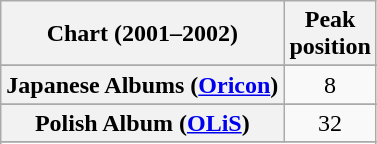<table class="wikitable sortable plainrowheaders" style="text-align:center">
<tr>
<th scope="col">Chart (2001–2002)</th>
<th scope="col">Peak<br>position</th>
</tr>
<tr>
</tr>
<tr>
</tr>
<tr>
</tr>
<tr>
</tr>
<tr>
</tr>
<tr>
</tr>
<tr>
</tr>
<tr>
</tr>
<tr>
<th scope="row">Japanese Albums (<a href='#'>Oricon</a>)</th>
<td align="center">8</td>
</tr>
<tr>
</tr>
<tr>
</tr>
<tr>
<th scope="row">Polish Album (<a href='#'>OLiS</a>)</th>
<td>32</td>
</tr>
<tr>
</tr>
<tr>
</tr>
<tr>
</tr>
<tr>
</tr>
<tr>
</tr>
<tr>
</tr>
</table>
